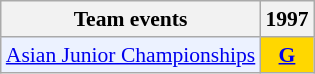<table class="wikitable" style="font-size: 90%; text-align:center">
<tr>
<th>Team events</th>
<th>1997</th>
</tr>
<tr>
<td bgcolor="#ECF2FF"; align="left"><a href='#'>Asian Junior Championships</a></td>
<td bgcolor=gold><a href='#'><strong>G</strong></a></td>
</tr>
</table>
